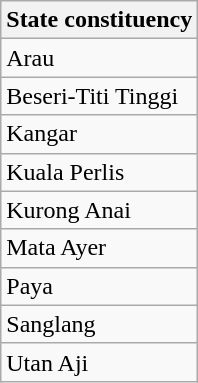<table class=wikitable>
<tr>
<th>State constituency</th>
</tr>
<tr>
<td>Arau</td>
</tr>
<tr>
<td>Beseri-Titi Tinggi</td>
</tr>
<tr>
<td>Kangar</td>
</tr>
<tr>
<td>Kuala Perlis</td>
</tr>
<tr>
<td>Kurong Anai</td>
</tr>
<tr>
<td>Mata Ayer</td>
</tr>
<tr>
<td>Paya</td>
</tr>
<tr>
<td>Sanglang</td>
</tr>
<tr>
<td>Utan Aji</td>
</tr>
</table>
